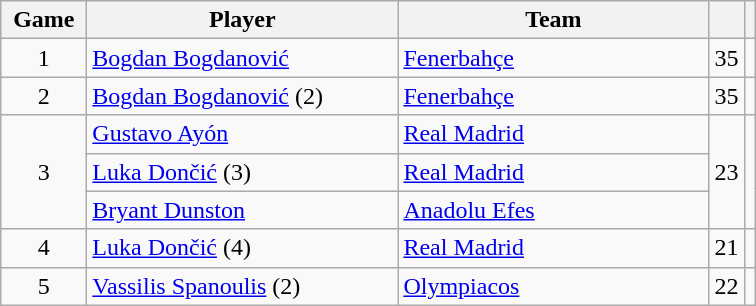<table class="wikitable sortable" style="text-align: center;">
<tr>
<th style="width:50px;">Game</th>
<th style="width:200px;">Player</th>
<th style="width:200px;">Team</th>
<th></th>
<th></th>
</tr>
<tr>
<td>1</td>
<td align="left"> <a href='#'>Bogdan Bogdanović</a></td>
<td align="left"> <a href='#'>Fenerbahçe</a></td>
<td>35</td>
<td></td>
</tr>
<tr>
<td>2</td>
<td align="left"> <a href='#'>Bogdan Bogdanović</a> (2)</td>
<td align="left"> <a href='#'>Fenerbahçe</a></td>
<td>35</td>
<td></td>
</tr>
<tr>
<td rowspan="3">3</td>
<td align="left"> <a href='#'>Gustavo Ayón</a></td>
<td align="left"> <a href='#'>Real Madrid</a></td>
<td rowspan="3">23</td>
<td rowspan="3"></td>
</tr>
<tr>
<td align="left"> <a href='#'>Luka Dončić</a> (3)</td>
<td align="left"> <a href='#'>Real Madrid</a></td>
</tr>
<tr>
<td align="left"> <a href='#'>Bryant Dunston</a></td>
<td align="left"> <a href='#'>Anadolu Efes</a></td>
</tr>
<tr>
<td>4</td>
<td align="left"> <a href='#'>Luka Dončić</a> (4)</td>
<td align="left"> <a href='#'>Real Madrid</a></td>
<td>21</td>
<td></td>
</tr>
<tr>
<td>5</td>
<td align="left"> <a href='#'>Vassilis Spanoulis</a> (2)</td>
<td align="left"> <a href='#'>Olympiacos</a></td>
<td>22</td>
<td></td>
</tr>
</table>
